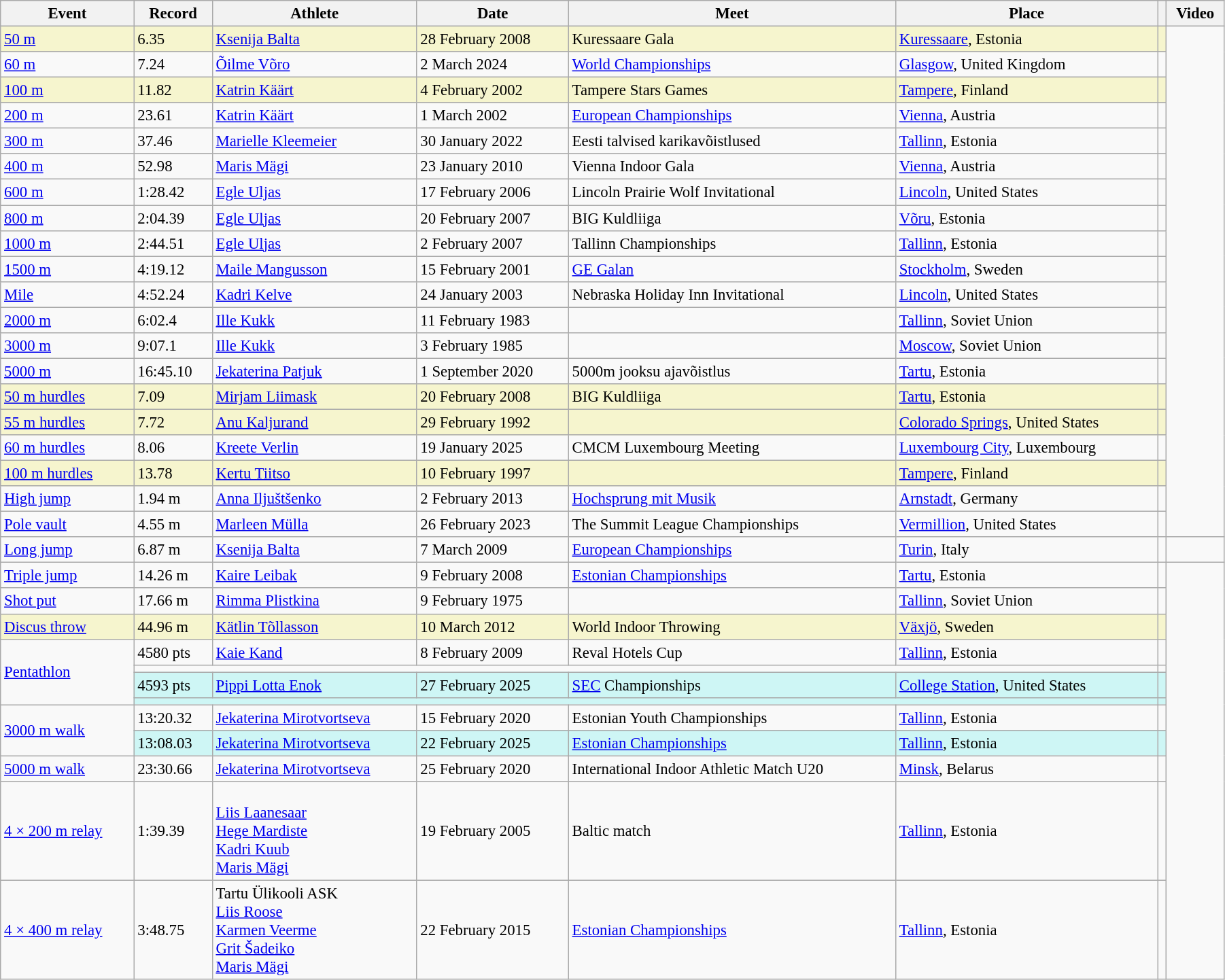<table class="wikitable" style="font-size:95%; width: 95%;">
<tr>
<th>Event</th>
<th>Record</th>
<th>Athlete</th>
<th>Date</th>
<th>Meet</th>
<th>Place</th>
<th></th>
<th>Video</th>
</tr>
<tr style="background:#f6F5CE;">
<td><a href='#'>50 m</a></td>
<td>6.35</td>
<td><a href='#'>Ksenija Balta</a></td>
<td>28 February 2008</td>
<td>Kuressaare Gala</td>
<td><a href='#'>Kuressaare</a>, Estonia</td>
<td></td>
</tr>
<tr>
<td><a href='#'>60 m</a></td>
<td>7.24</td>
<td><a href='#'>Õilme Võro</a></td>
<td>2 March 2024</td>
<td><a href='#'>World Championships</a></td>
<td><a href='#'>Glasgow</a>, United Kingdom</td>
<td></td>
</tr>
<tr style="background:#f6F5CE;">
<td><a href='#'>100 m</a></td>
<td>11.82</td>
<td><a href='#'>Katrin Käärt</a></td>
<td>4 February 2002</td>
<td>Tampere Stars Games</td>
<td><a href='#'>Tampere</a>, Finland</td>
<td></td>
</tr>
<tr>
<td><a href='#'>200 m</a></td>
<td>23.61</td>
<td><a href='#'>Katrin Käärt</a></td>
<td>1 March 2002</td>
<td><a href='#'>European Championships</a></td>
<td><a href='#'>Vienna</a>, Austria</td>
<td></td>
</tr>
<tr>
<td><a href='#'>300 m</a></td>
<td>37.46</td>
<td><a href='#'>Marielle Kleemeier</a></td>
<td>30 January 2022</td>
<td>Eesti talvised karikavõistlused</td>
<td><a href='#'>Tallinn</a>, Estonia</td>
<td></td>
</tr>
<tr>
<td><a href='#'>400 m</a></td>
<td>52.98</td>
<td><a href='#'>Maris Mägi</a></td>
<td>23 January 2010</td>
<td>Vienna Indoor Gala</td>
<td><a href='#'>Vienna</a>, Austria</td>
<td></td>
</tr>
<tr>
<td><a href='#'>600 m</a></td>
<td>1:28.42</td>
<td><a href='#'>Egle Uljas</a></td>
<td>17 February 2006</td>
<td>Lincoln Prairie Wolf Invitational</td>
<td><a href='#'>Lincoln</a>, United States</td>
<td></td>
</tr>
<tr>
<td><a href='#'>800 m</a></td>
<td>2:04.39</td>
<td><a href='#'>Egle Uljas</a></td>
<td>20 February 2007</td>
<td>BIG Kuldliiga</td>
<td><a href='#'>Võru</a>, Estonia</td>
<td></td>
</tr>
<tr>
<td><a href='#'>1000 m</a></td>
<td>2:44.51</td>
<td><a href='#'>Egle Uljas</a></td>
<td>2 February 2007</td>
<td>Tallinn Championships</td>
<td><a href='#'>Tallinn</a>, Estonia</td>
<td></td>
</tr>
<tr>
<td><a href='#'>1500 m</a></td>
<td>4:19.12</td>
<td><a href='#'>Maile Mangusson</a></td>
<td>15 February 2001</td>
<td><a href='#'>GE Galan</a></td>
<td><a href='#'>Stockholm</a>, Sweden</td>
<td></td>
</tr>
<tr>
<td><a href='#'>Mile</a></td>
<td>4:52.24</td>
<td><a href='#'>Kadri Kelve</a></td>
<td>24 January 2003</td>
<td>Nebraska Holiday Inn Invitational</td>
<td><a href='#'>Lincoln</a>, United States</td>
<td></td>
</tr>
<tr>
<td><a href='#'>2000 m</a></td>
<td>6:02.4</td>
<td><a href='#'>Ille Kukk</a></td>
<td>11 February 1983</td>
<td></td>
<td><a href='#'>Tallinn</a>, Soviet Union</td>
<td></td>
</tr>
<tr>
<td><a href='#'>3000 m</a></td>
<td>9:07.1</td>
<td><a href='#'>Ille Kukk</a></td>
<td>3 February  1985</td>
<td></td>
<td><a href='#'>Moscow</a>, Soviet Union</td>
<td></td>
</tr>
<tr>
<td><a href='#'>5000 m</a></td>
<td>16:45.10</td>
<td><a href='#'>Jekaterina Patjuk</a></td>
<td>1 September 2020</td>
<td>5000m jooksu ajavõistlus</td>
<td><a href='#'>Tartu</a>, Estonia</td>
<td></td>
</tr>
<tr style="background:#f6F5CE;">
<td><a href='#'>50 m hurdles</a></td>
<td>7.09</td>
<td><a href='#'>Mirjam Liimask</a></td>
<td>20 February 2008</td>
<td>BIG Kuldliiga</td>
<td><a href='#'>Tartu</a>, Estonia</td>
<td></td>
</tr>
<tr style="background:#f6F5CE;">
<td><a href='#'>55 m hurdles</a></td>
<td>7.72</td>
<td><a href='#'>Anu Kaljurand</a></td>
<td>29 February 1992</td>
<td></td>
<td><a href='#'>Colorado Springs</a>, United States</td>
<td></td>
</tr>
<tr>
<td><a href='#'>60 m hurdles</a></td>
<td>8.06</td>
<td><a href='#'>Kreete Verlin</a></td>
<td>19 January 2025</td>
<td>CMCM Luxembourg Meeting</td>
<td><a href='#'>Luxembourg City</a>, Luxembourg</td>
<td></td>
</tr>
<tr style="background:#f6F5CE;">
<td><a href='#'>100 m hurdles</a></td>
<td>13.78</td>
<td><a href='#'>Kertu Tiitso</a></td>
<td>10 February 1997</td>
<td></td>
<td><a href='#'>Tampere</a>, Finland</td>
<td></td>
</tr>
<tr>
<td><a href='#'>High jump</a></td>
<td>1.94 m</td>
<td><a href='#'>Anna Iljuštšenko</a></td>
<td>2 February 2013</td>
<td><a href='#'>Hochsprung mit Musik</a></td>
<td><a href='#'>Arnstadt</a>, Germany</td>
<td></td>
</tr>
<tr>
<td><a href='#'>Pole vault</a></td>
<td>4.55 m</td>
<td><a href='#'>Marleen Mülla</a></td>
<td>26 February 2023</td>
<td>The Summit League Championships</td>
<td><a href='#'>Vermillion</a>, United States</td>
<td></td>
</tr>
<tr>
<td><a href='#'>Long jump</a></td>
<td>6.87 m</td>
<td><a href='#'>Ksenija Balta</a></td>
<td>7 March 2009</td>
<td><a href='#'>European Championships</a></td>
<td><a href='#'>Turin</a>, Italy</td>
<td></td>
<td></td>
</tr>
<tr>
<td><a href='#'>Triple jump</a></td>
<td>14.26 m</td>
<td><a href='#'>Kaire Leibak</a></td>
<td>9 February 2008</td>
<td><a href='#'>Estonian Championships</a></td>
<td><a href='#'>Tartu</a>, Estonia</td>
<td></td>
</tr>
<tr>
<td><a href='#'>Shot put</a></td>
<td>17.66 m</td>
<td><a href='#'>Rimma Plistkina</a></td>
<td>9 February 1975</td>
<td></td>
<td><a href='#'>Tallinn</a>, Soviet Union</td>
<td></td>
</tr>
<tr style="background:#f6F5CE;">
<td><a href='#'>Discus throw</a></td>
<td>44.96 m</td>
<td><a href='#'>Kätlin Tõllasson</a></td>
<td>10 March 2012</td>
<td>World Indoor Throwing</td>
<td><a href='#'>Växjö</a>, Sweden</td>
<td></td>
</tr>
<tr>
<td rowspan=4><a href='#'>Pentathlon</a></td>
<td>4580 pts</td>
<td><a href='#'>Kaie Kand</a></td>
<td>8 February 2009</td>
<td>Reval Hotels Cup</td>
<td><a href='#'>Tallinn</a>, Estonia</td>
<td></td>
</tr>
<tr>
<td colspan=5></td>
<td></td>
</tr>
<tr bgcolor=#CEF6F5>
<td>4593 pts</td>
<td><a href='#'>Pippi Lotta Enok</a></td>
<td>27 February 2025</td>
<td><a href='#'>SEC</a> Championships</td>
<td><a href='#'>College Station</a>, United States</td>
<td></td>
</tr>
<tr bgcolor=#CEF6F5>
<td colspan=5></td>
<td></td>
</tr>
<tr>
<td rowspan=2><a href='#'>3000 m walk</a></td>
<td>13:20.32</td>
<td><a href='#'>Jekaterina Mirotvortseva</a></td>
<td>15 February 2020</td>
<td>Estonian Youth Championships</td>
<td><a href='#'>Tallinn</a>, Estonia</td>
<td></td>
</tr>
<tr bgcolor=#CEF6F5>
<td>13:08.03</td>
<td><a href='#'>Jekaterina Mirotvortseva</a></td>
<td>22 February 2025</td>
<td><a href='#'>Estonian Championships</a></td>
<td><a href='#'>Tallinn</a>, Estonia</td>
<td></td>
</tr>
<tr>
<td><a href='#'>5000 m walk</a></td>
<td>23:30.66</td>
<td><a href='#'>Jekaterina Mirotvortseva</a></td>
<td>25 February 2020</td>
<td>International Indoor Athletic Match U20</td>
<td><a href='#'>Minsk</a>, Belarus</td>
<td></td>
</tr>
<tr>
<td><a href='#'>4 × 200 m relay</a></td>
<td>1:39.39</td>
<td><br><a href='#'>Liis Laanesaar</a><br><a href='#'>Hege Mardiste</a><br><a href='#'>Kadri Kuub</a><br><a href='#'>Maris Mägi</a></td>
<td>19 February 2005</td>
<td>Baltic match</td>
<td><a href='#'>Tallinn</a>, Estonia</td>
<td></td>
</tr>
<tr>
<td><a href='#'>4 × 400 m relay</a></td>
<td>3:48.75</td>
<td>Tartu Ülikooli ASK<br><a href='#'>Liis Roose</a><br><a href='#'>Karmen Veerme</a><br><a href='#'>Grit Šadeiko</a><br><a href='#'>Maris Mägi</a></td>
<td>22 February 2015</td>
<td><a href='#'>Estonian Championships</a></td>
<td><a href='#'>Tallinn</a>, Estonia</td>
<td></td>
</tr>
</table>
